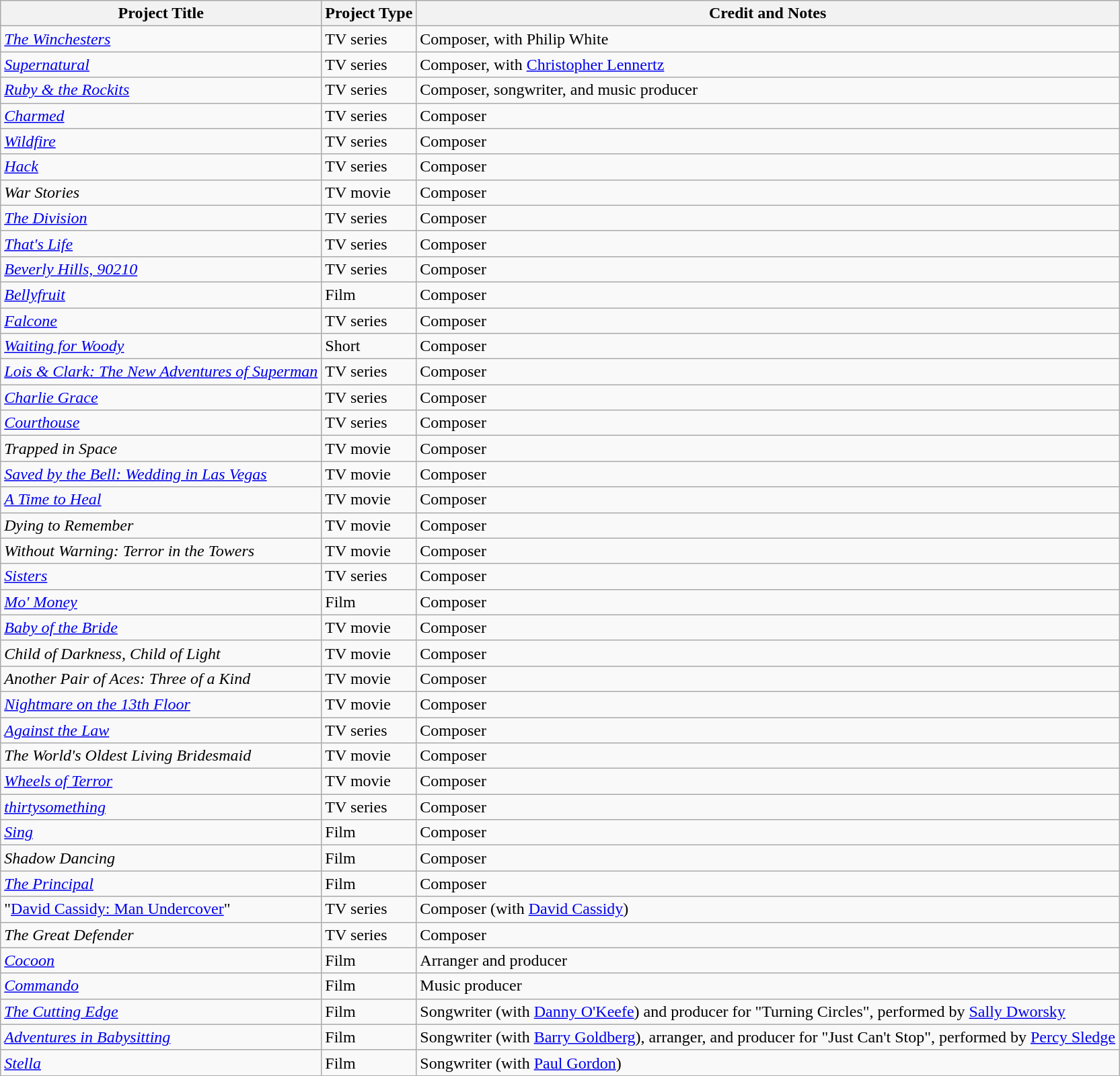<table class="wikitable">
<tr>
<th>Project Title</th>
<th>Project Type</th>
<th>Credit and Notes</th>
</tr>
<tr>
<td><em><a href='#'>The Winchesters</a></em></td>
<td>TV series</td>
<td>Composer, with Philip White</td>
</tr>
<tr>
<td><a href='#'><em>Supernatural</em></a></td>
<td>TV series</td>
<td>Composer, with <a href='#'>Christopher Lennertz</a></td>
</tr>
<tr>
<td><em><a href='#'>Ruby & the Rockits</a></em></td>
<td>TV series</td>
<td>Composer, songwriter, and music producer</td>
</tr>
<tr>
<td><em><a href='#'>Charmed</a></em></td>
<td>TV series</td>
<td>Composer</td>
</tr>
<tr>
<td><a href='#'><em>Wildfire</em></a></td>
<td>TV series</td>
<td>Composer</td>
</tr>
<tr>
<td><a href='#'><em>Hack</em></a></td>
<td>TV series</td>
<td>Composer</td>
</tr>
<tr>
<td><em>War Stories</em></td>
<td>TV movie</td>
<td>Composer</td>
</tr>
<tr>
<td><em><a href='#'>The Division</a></em></td>
<td>TV series</td>
<td>Composer</td>
</tr>
<tr>
<td><a href='#'><em>That's Life</em></a></td>
<td>TV series</td>
<td>Composer</td>
</tr>
<tr>
<td><em><a href='#'>Beverly Hills, 90210</a></em></td>
<td>TV series</td>
<td>Composer</td>
</tr>
<tr>
<td><em><a href='#'>Bellyfruit</a></em></td>
<td>Film</td>
<td>Composer</td>
</tr>
<tr>
<td><a href='#'><em>Falcone</em></a></td>
<td>TV series</td>
<td>Composer</td>
</tr>
<tr>
<td><em><a href='#'>Waiting for Woody</a></em></td>
<td>Short</td>
<td>Composer</td>
</tr>
<tr>
<td><em><a href='#'>Lois & Clark: The New Adventures of Superman</a></em></td>
<td>TV series</td>
<td>Composer</td>
</tr>
<tr>
<td><a href='#'><em>Charlie Grace</em></a></td>
<td>TV series</td>
<td>Composer</td>
</tr>
<tr>
<td><a href='#'><em>Courthouse</em></a></td>
<td>TV series</td>
<td>Composer</td>
</tr>
<tr>
<td><em>Trapped in Space</em></td>
<td>TV movie</td>
<td>Composer</td>
</tr>
<tr>
<td><em><a href='#'>Saved by the Bell: Wedding in Las Vegas</a></em></td>
<td>TV movie</td>
<td>Composer</td>
</tr>
<tr>
<td><a href='#'><em>A Time to Heal</em></a></td>
<td>TV movie</td>
<td>Composer</td>
</tr>
<tr>
<td><em>Dying to Remember</em></td>
<td>TV movie</td>
<td>Composer</td>
</tr>
<tr>
<td><em>Without Warning: Terror in the Towers</em></td>
<td>TV movie</td>
<td>Composer</td>
</tr>
<tr>
<td><a href='#'><em>Sisters</em></a></td>
<td>TV series</td>
<td>Composer</td>
</tr>
<tr>
<td><em><a href='#'>Mo' Money</a></em></td>
<td>Film</td>
<td>Composer</td>
</tr>
<tr>
<td><em><a href='#'>Baby of the Bride</a></em></td>
<td>TV movie</td>
<td>Composer</td>
</tr>
<tr>
<td><em>Child of Darkness, Child of Light</em></td>
<td>TV movie</td>
<td>Composer</td>
</tr>
<tr>
<td><em>Another Pair of Aces: Three of a Kind</em></td>
<td>TV movie</td>
<td>Composer</td>
</tr>
<tr>
<td><em><a href='#'>Nightmare on the 13th Floor</a></em></td>
<td>TV movie</td>
<td>Composer</td>
</tr>
<tr>
<td><a href='#'><em>Against the Law</em></a></td>
<td>TV series</td>
<td>Composer</td>
</tr>
<tr>
<td><em>The World's Oldest Living Bridesmaid</em></td>
<td>TV movie</td>
<td>Composer</td>
</tr>
<tr>
<td><em><a href='#'>Wheels of Terror</a></em></td>
<td>TV movie</td>
<td>Composer</td>
</tr>
<tr>
<td><a href='#'><em>thirtysomething</em></a></td>
<td>TV series</td>
<td>Composer</td>
</tr>
<tr>
<td><a href='#'><em>Sing</em></a></td>
<td>Film</td>
<td>Composer</td>
</tr>
<tr>
<td><em>Shadow Dancing</em></td>
<td>Film</td>
<td>Composer</td>
</tr>
<tr>
<td><em><a href='#'>The Principal</a></em></td>
<td>Film</td>
<td>Composer</td>
</tr>
<tr>
<td>"<a href='#'>David Cassidy: Man Undercover</a>"</td>
<td>TV series</td>
<td>Composer (with <a href='#'>David Cassidy</a>)</td>
</tr>
<tr>
<td><em>The Great Defender</em></td>
<td>TV series</td>
<td>Composer</td>
</tr>
<tr>
<td><a href='#'><em>Cocoon</em></a></td>
<td>Film</td>
<td>Arranger and producer</td>
</tr>
<tr>
<td><a href='#'><em>Commando</em></a></td>
<td>Film</td>
<td>Music producer</td>
</tr>
<tr>
<td><em><a href='#'>The Cutting Edge</a></em></td>
<td>Film</td>
<td>Songwriter (with <a href='#'>Danny O'Keefe</a>) and producer for "Turning Circles", performed by <a href='#'>Sally Dworsky</a></td>
</tr>
<tr>
<td><em><a href='#'>Adventures in Babysitting</a></em></td>
<td>Film</td>
<td>Songwriter (with <a href='#'>Barry Goldberg</a>), arranger, and producer for "Just Can't Stop", performed by <a href='#'>Percy Sledge</a></td>
</tr>
<tr>
<td><a href='#'><em>Stella</em></a></td>
<td>Film</td>
<td>Songwriter (with <a href='#'>Paul Gordon</a>)</td>
</tr>
</table>
